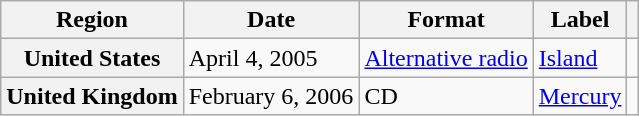<table class="wikitable plainrowheaders">
<tr>
<th scope="col">Region</th>
<th scope="col">Date</th>
<th scope="col">Format</th>
<th scope="col">Label</th>
<th scope="col"></th>
</tr>
<tr>
<th scope="row">United States</th>
<td>April 4, 2005</td>
<td><a href='#'>Alternative radio</a></td>
<td><a href='#'>Island</a></td>
<td align="center"></td>
</tr>
<tr>
<th scope="row">United Kingdom</th>
<td>February 6, 2006</td>
<td>CD</td>
<td><a href='#'>Mercury</a></td>
<td align="center"></td>
</tr>
</table>
